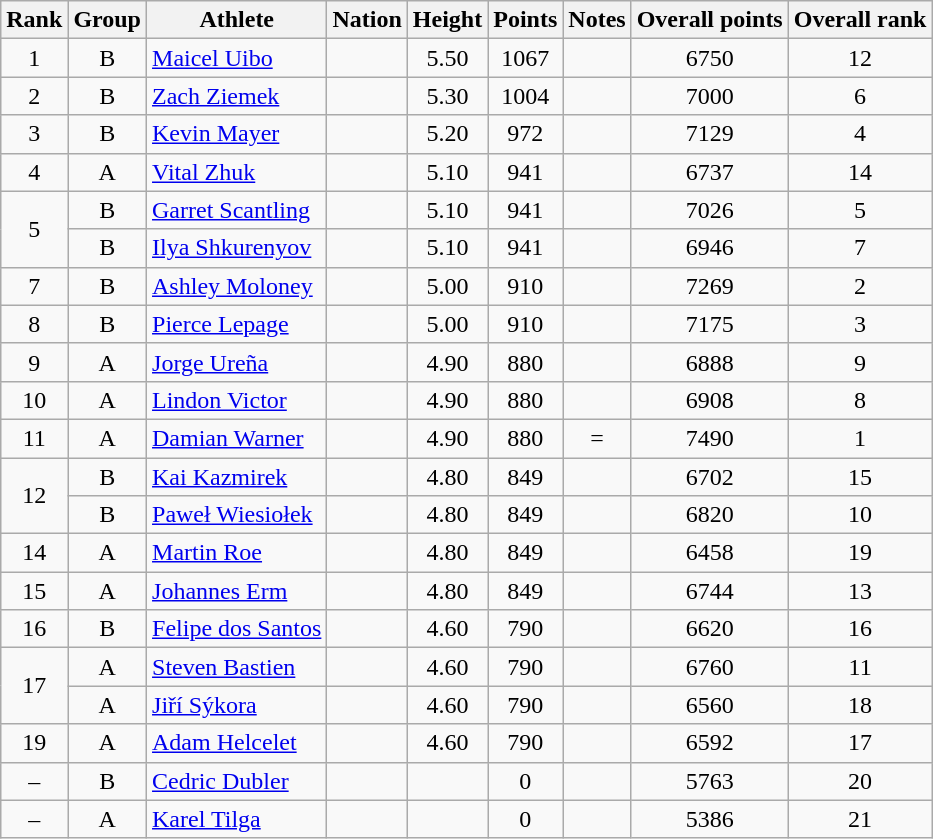<table class="wikitable sortable" style="text-align:center">
<tr>
<th>Rank</th>
<th>Group</th>
<th>Athlete</th>
<th>Nation</th>
<th>Height</th>
<th>Points</th>
<th>Notes</th>
<th>Overall points</th>
<th>Overall rank</th>
</tr>
<tr>
<td>1</td>
<td>B</td>
<td align="left"><a href='#'>Maicel Uibo</a></td>
<td align="left"></td>
<td>5.50</td>
<td>1067</td>
<td></td>
<td>6750</td>
<td>12</td>
</tr>
<tr>
<td>2</td>
<td>B</td>
<td align="left"><a href='#'>Zach Ziemek</a></td>
<td align="left"></td>
<td>5.30</td>
<td>1004</td>
<td></td>
<td>7000</td>
<td>6</td>
</tr>
<tr>
<td>3</td>
<td>B</td>
<td align="left"><a href='#'>Kevin Mayer</a></td>
<td align="left"></td>
<td>5.20</td>
<td>972</td>
<td></td>
<td>7129</td>
<td>4</td>
</tr>
<tr>
<td>4</td>
<td>A</td>
<td align="left"><a href='#'>Vital Zhuk</a></td>
<td align="left"></td>
<td>5.10</td>
<td>941</td>
<td></td>
<td>6737</td>
<td>14</td>
</tr>
<tr>
<td rowspan="2">5</td>
<td>B</td>
<td align="left"><a href='#'>Garret Scantling</a></td>
<td align="left"></td>
<td>5.10</td>
<td>941</td>
<td></td>
<td>7026</td>
<td>5</td>
</tr>
<tr>
<td>B</td>
<td align="left"><a href='#'>Ilya Shkurenyov</a></td>
<td align="left"></td>
<td>5.10</td>
<td>941</td>
<td></td>
<td>6946</td>
<td>7</td>
</tr>
<tr>
<td>7</td>
<td>B</td>
<td align="left"><a href='#'>Ashley Moloney</a></td>
<td align="left"></td>
<td>5.00</td>
<td>910</td>
<td></td>
<td>7269</td>
<td>2</td>
</tr>
<tr>
<td>8</td>
<td>B</td>
<td align="left"><a href='#'>Pierce Lepage</a></td>
<td align="left"></td>
<td>5.00</td>
<td>910</td>
<td></td>
<td>7175</td>
<td>3</td>
</tr>
<tr>
<td>9</td>
<td>A</td>
<td align="left"><a href='#'>Jorge Ureña</a></td>
<td align="left"></td>
<td>4.90</td>
<td>880</td>
<td></td>
<td>6888</td>
<td>9</td>
</tr>
<tr>
<td>10</td>
<td>A</td>
<td align="left"><a href='#'>Lindon Victor</a></td>
<td align="left"></td>
<td>4.90</td>
<td>880</td>
<td></td>
<td>6908</td>
<td>8</td>
</tr>
<tr>
<td>11</td>
<td>A</td>
<td align="left"><a href='#'>Damian Warner</a></td>
<td align="left"></td>
<td>4.90</td>
<td>880</td>
<td>=</td>
<td>7490</td>
<td>1</td>
</tr>
<tr>
<td rowspan="2">12</td>
<td>B</td>
<td align="left"><a href='#'>Kai Kazmirek</a></td>
<td align="left"></td>
<td>4.80</td>
<td>849</td>
<td></td>
<td>6702</td>
<td>15</td>
</tr>
<tr>
<td>B</td>
<td align="left"><a href='#'>Paweł Wiesiołek</a></td>
<td align="left"></td>
<td>4.80</td>
<td>849</td>
<td></td>
<td>6820</td>
<td>10</td>
</tr>
<tr>
<td>14</td>
<td>A</td>
<td align="left"><a href='#'>Martin Roe</a></td>
<td align="left"></td>
<td>4.80</td>
<td>849</td>
<td></td>
<td>6458</td>
<td>19</td>
</tr>
<tr>
<td>15</td>
<td>A</td>
<td align="left"><a href='#'>Johannes Erm</a></td>
<td align="left"></td>
<td>4.80</td>
<td>849</td>
<td></td>
<td>6744</td>
<td>13</td>
</tr>
<tr>
<td>16</td>
<td>B</td>
<td align="left"><a href='#'>Felipe dos Santos</a></td>
<td align="left"></td>
<td>4.60</td>
<td>790</td>
<td></td>
<td>6620</td>
<td>16</td>
</tr>
<tr>
<td rowspan="2">17</td>
<td>A</td>
<td align="left"><a href='#'>Steven Bastien</a></td>
<td align="left"></td>
<td>4.60</td>
<td>790</td>
<td></td>
<td>6760</td>
<td>11</td>
</tr>
<tr>
<td>A</td>
<td align="left"><a href='#'>Jiří Sýkora</a></td>
<td align="left"></td>
<td>4.60</td>
<td>790</td>
<td></td>
<td>6560</td>
<td>18</td>
</tr>
<tr>
<td>19</td>
<td>A</td>
<td align="left"><a href='#'>Adam Helcelet</a></td>
<td align="left"></td>
<td>4.60</td>
<td>790</td>
<td></td>
<td>6592</td>
<td>17</td>
</tr>
<tr>
<td>–</td>
<td>B</td>
<td align="left"><a href='#'>Cedric Dubler</a></td>
<td align="left"></td>
<td></td>
<td>0</td>
<td></td>
<td>5763</td>
<td>20</td>
</tr>
<tr>
<td>–</td>
<td>A</td>
<td align="left"><a href='#'>Karel Tilga</a></td>
<td align="left"></td>
<td></td>
<td>0</td>
<td></td>
<td>5386</td>
<td>21</td>
</tr>
</table>
